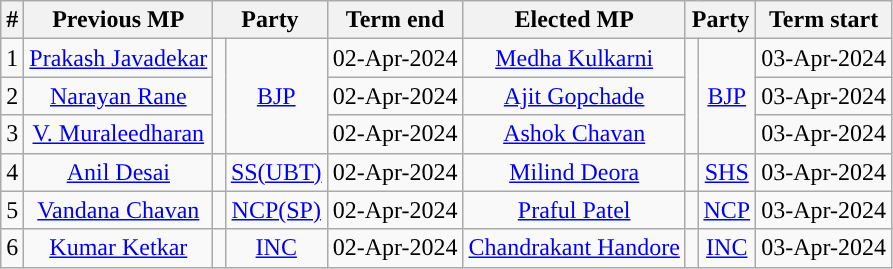<table class="wikitable" style="text-align:center;">
<tr>
<th>#</th>
<th>Previous MP</th>
<th colspan="2">Party</th>
<th>Term end</th>
<th>Elected MP</th>
<th colspan="2">Party</th>
<th>Term start</th>
</tr>
<tr>
<td>1</td>
<td><a href='#'>Prakash Javadekar</a></td>
<td rowspan=3></td>
<td rowspan="3"><a href='#'>BJP</a></td>
<td>02-Apr-2024</td>
<td><a href='#'>Medha Kulkarni</a></td>
<td rowspan=3></td>
<td rowspan="3"><a href='#'>BJP</a></td>
<td>03-Apr-2024</td>
</tr>
<tr>
<td>2</td>
<td><a href='#'>Narayan Rane</a></td>
<td>02-Apr-2024</td>
<td><a href='#'>Ajit Gopchade</a></td>
<td>03-Apr-2024</td>
</tr>
<tr>
<td>3</td>
<td><a href='#'>V. Muraleedharan</a></td>
<td>02-Apr-2024</td>
<td><a href='#'>Ashok Chavan</a></td>
<td>03-Apr-2024</td>
</tr>
<tr>
<td>4</td>
<td><a href='#'>Anil Desai</a></td>
<td width="1px"></td>
<td><a href='#'>SS(UBT)</a></td>
<td>02-Apr-2024</td>
<td><a href='#'>Milind Deora</a></td>
<td width="1px"></td>
<td><a href='#'>SHS</a></td>
<td>03-Apr-2024</td>
</tr>
<tr>
<td>5</td>
<td><a href='#'>Vandana Chavan</a></td>
<td width="1px"></td>
<td><a href='#'>NCP(SP)</a></td>
<td>02-Apr-2024</td>
<td><a href='#'>Praful Patel</a></td>
<td width="1px"></td>
<td><a href='#'>NCP</a></td>
<td>03-Apr-2024</td>
</tr>
<tr>
<td>6</td>
<td><a href='#'>Kumar Ketkar</a></td>
<td width="1px"></td>
<td><a href='#'>INC</a></td>
<td>02-Apr-2024</td>
<td><a href='#'>Chandrakant Handore</a></td>
<td width="1px"></td>
<td><a href='#'>INC</a></td>
<td>03-Apr-2024</td>
</tr>
</table>
